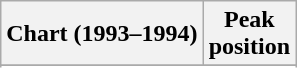<table class="wikitable sortable plainrowheaders" style="text-align:center">
<tr>
<th scope="col">Chart (1993–1994)</th>
<th scope="col">Peak<br>position</th>
</tr>
<tr>
</tr>
<tr>
</tr>
</table>
